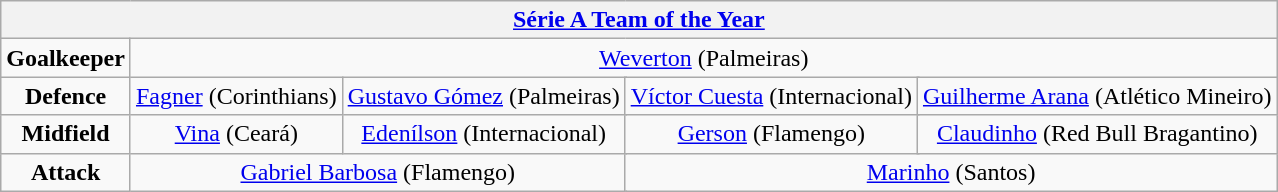<table class="wikitable" style="text-align:center">
<tr>
<th colspan="13"><a href='#'>Série A Team of the Year</a></th>
</tr>
<tr>
<td><strong>Goalkeeper</strong></td>
<td colspan="12"> <a href='#'>Weverton</a> (Palmeiras)</td>
</tr>
<tr>
<td><strong>Defence</strong></td>
<td colspan="3"> <a href='#'>Fagner</a> (Corinthians)</td>
<td colspan="3"> <a href='#'>Gustavo Gómez</a> (Palmeiras)</td>
<td colspan="3"> <a href='#'>Víctor Cuesta</a> (Internacional)</td>
<td colspan="3"> <a href='#'>Guilherme Arana</a> (Atlético Mineiro)</td>
</tr>
<tr>
<td><strong>Midfield</strong></td>
<td colspan="3"> <a href='#'>Vina</a> (Ceará)</td>
<td colspan="3"> <a href='#'>Edenílson</a> (Internacional)</td>
<td colspan="3"> <a href='#'>Gerson</a> (Flamengo)</td>
<td colspan="3"> <a href='#'>Claudinho</a> (Red Bull Bragantino)</td>
</tr>
<tr>
<td><strong>Attack</strong></td>
<td colspan="6"> <a href='#'>Gabriel Barbosa</a> (Flamengo)</td>
<td colspan="6"> <a href='#'>Marinho</a> (Santos)</td>
</tr>
</table>
